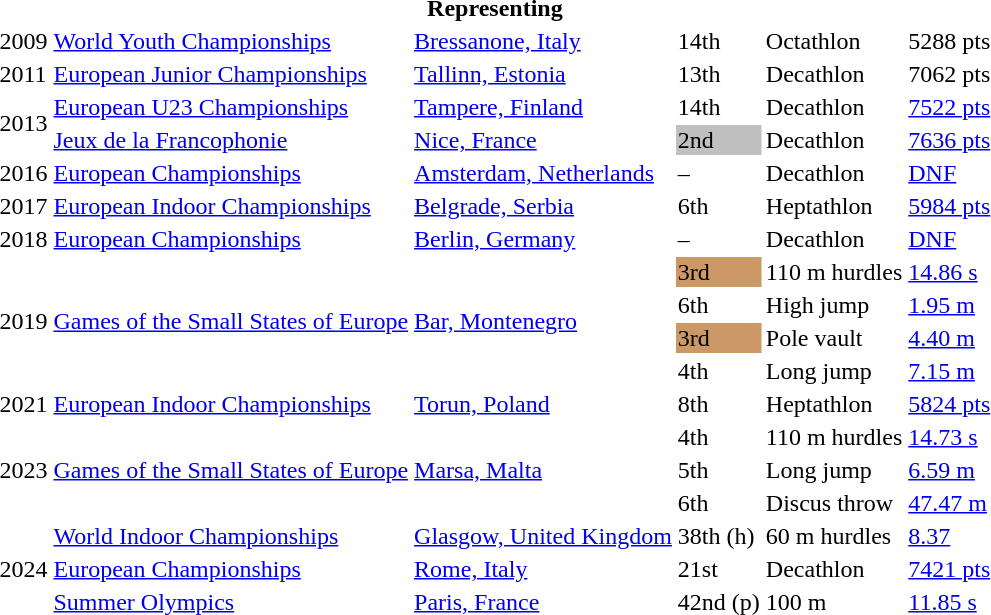<table>
<tr>
<th colspan="6">Representing </th>
</tr>
<tr>
<td>2009</td>
<td><a href='#'>World Youth Championships</a></td>
<td><a href='#'>Bressanone, Italy</a></td>
<td>14th</td>
<td>Octathlon</td>
<td>5288 pts</td>
</tr>
<tr>
<td>2011</td>
<td><a href='#'>European Junior Championships</a></td>
<td><a href='#'>Tallinn, Estonia</a></td>
<td>13th</td>
<td>Decathlon</td>
<td>7062 pts</td>
</tr>
<tr>
<td rowspan=2>2013</td>
<td><a href='#'>European U23 Championships</a></td>
<td><a href='#'>Tampere, Finland</a></td>
<td>14th</td>
<td>Decathlon</td>
<td><a href='#'>7522 pts</a></td>
</tr>
<tr>
<td><a href='#'>Jeux de la Francophonie</a></td>
<td><a href='#'>Nice, France</a></td>
<td bgcolor=silver>2nd</td>
<td>Decathlon</td>
<td><a href='#'>7636 pts</a></td>
</tr>
<tr>
<td>2016</td>
<td><a href='#'>European Championships</a></td>
<td><a href='#'>Amsterdam, Netherlands</a></td>
<td>–</td>
<td>Decathlon</td>
<td><a href='#'>DNF</a></td>
</tr>
<tr>
<td>2017</td>
<td><a href='#'>European Indoor Championships</a></td>
<td><a href='#'>Belgrade, Serbia</a></td>
<td>6th</td>
<td>Heptathlon</td>
<td><a href='#'>5984 pts</a></td>
</tr>
<tr>
<td>2018</td>
<td><a href='#'>European Championships</a></td>
<td><a href='#'>Berlin, Germany</a></td>
<td>–</td>
<td>Decathlon</td>
<td><a href='#'>DNF</a></td>
</tr>
<tr>
<td rowspan=4>2019</td>
<td rowspan=4><a href='#'>Games of the Small States of Europe</a></td>
<td rowspan=4><a href='#'>Bar, Montenegro</a></td>
<td bgcolor=cc9966>3rd</td>
<td>110 m hurdles</td>
<td><a href='#'>14.86 s</a></td>
</tr>
<tr>
<td>6th</td>
<td>High jump</td>
<td><a href='#'>1.95 m</a></td>
</tr>
<tr>
<td bgcolor=cc9966>3rd</td>
<td>Pole vault</td>
<td><a href='#'>4.40 m</a></td>
</tr>
<tr>
<td>4th</td>
<td>Long jump</td>
<td><a href='#'>7.15 m</a></td>
</tr>
<tr>
<td>2021</td>
<td><a href='#'>European Indoor Championships</a></td>
<td><a href='#'>Torun, Poland</a></td>
<td>8th</td>
<td>Heptathlon</td>
<td><a href='#'>5824 pts</a></td>
</tr>
<tr>
<td rowspan=3>2023</td>
<td rowspan=3><a href='#'>Games of the Small States of Europe</a></td>
<td rowspan=3><a href='#'>Marsa, Malta</a></td>
<td>4th</td>
<td>110 m hurdles</td>
<td><a href='#'>14.73 s</a></td>
</tr>
<tr>
<td>5th</td>
<td>Long jump</td>
<td><a href='#'>6.59 m</a></td>
</tr>
<tr>
<td>6th</td>
<td>Discus throw</td>
<td><a href='#'>47.47 m</a></td>
</tr>
<tr>
<td rowspan=3>2024</td>
<td><a href='#'>World Indoor Championships</a></td>
<td><a href='#'>Glasgow, United Kingdom</a></td>
<td>38th (h)</td>
<td>60 m hurdles</td>
<td><a href='#'>8.37</a></td>
</tr>
<tr>
<td><a href='#'>European Championships</a></td>
<td><a href='#'>Rome, Italy</a></td>
<td>21st</td>
<td>Decathlon</td>
<td><a href='#'>7421 pts</a></td>
</tr>
<tr>
<td><a href='#'>Summer Olympics</a></td>
<td><a href='#'>Paris, France</a></td>
<td>42nd (p)</td>
<td>100 m</td>
<td><a href='#'>11.85 s</a></td>
</tr>
</table>
